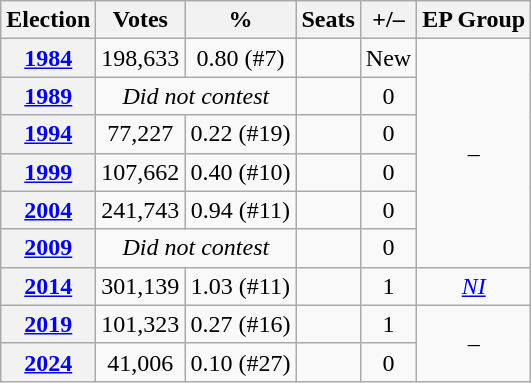<table class="wikitable sortable" style="text-align:center;">
<tr>
<th>Election</th>
<th>Votes</th>
<th>%</th>
<th>Seats</th>
<th>+/–</th>
<th>EP Group</th>
</tr>
<tr>
<th><a href='#'>1984</a></th>
<td>198,633</td>
<td>0.80 (#7)</td>
<td></td>
<td>New</td>
<td rowspan=6>–</td>
</tr>
<tr>
<th><a href='#'>1989</a></th>
<td colspan=2><em>Did not contest</em></td>
<td></td>
<td> 0</td>
</tr>
<tr>
<th><a href='#'>1994</a></th>
<td>77,227</td>
<td>0.22 (#19)</td>
<td></td>
<td> 0</td>
</tr>
<tr>
<th><a href='#'>1999</a></th>
<td>107,662</td>
<td>0.40 (#10)</td>
<td></td>
<td> 0</td>
</tr>
<tr>
<th><a href='#'>2004</a></th>
<td>241,743</td>
<td>0.94 (#11)</td>
<td></td>
<td> 0</td>
</tr>
<tr>
<th><a href='#'>2009</a></th>
<td colspan=2><em>Did not contest</em></td>
<td></td>
<td> 0</td>
</tr>
<tr>
<th><a href='#'>2014</a></th>
<td>301,139</td>
<td>1.03 (#11)</td>
<td></td>
<td> 1</td>
<td><em><a href='#'>NI</a></em></td>
</tr>
<tr>
<th><a href='#'>2019</a></th>
<td>101,323</td>
<td>0.27 (#16)</td>
<td></td>
<td> 1</td>
<td rowspan=2>–</td>
</tr>
<tr>
<th><a href='#'>2024</a></th>
<td>41,006</td>
<td>0.10 (#27)</td>
<td></td>
<td> 0</td>
</tr>
</table>
